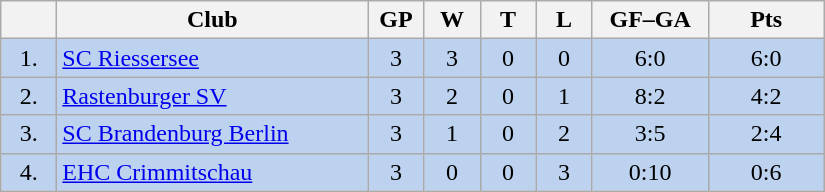<table class="wikitable">
<tr>
<th width="30"></th>
<th width="200">Club</th>
<th width="30">GP</th>
<th width="30">W</th>
<th width="30">T</th>
<th width="30">L</th>
<th width="70">GF–GA</th>
<th width="70">Pts</th>
</tr>
<tr bgcolor="#BCD2EE" align="center">
<td>1.</td>
<td align="left"><a href='#'>SC Riessersee</a></td>
<td>3</td>
<td>3</td>
<td>0</td>
<td>0</td>
<td>6:0</td>
<td>6:0</td>
</tr>
<tr bgcolor=#BCD2EE align="center">
<td>2.</td>
<td align="left"><a href='#'>Rastenburger SV</a></td>
<td>3</td>
<td>2</td>
<td>0</td>
<td>1</td>
<td>8:2</td>
<td>4:2</td>
</tr>
<tr bgcolor=#BCD2EE align="center">
<td>3.</td>
<td align="left"><a href='#'> SC Brandenburg Berlin</a></td>
<td>3</td>
<td>1</td>
<td>0</td>
<td>2</td>
<td>3:5</td>
<td>2:4</td>
</tr>
<tr bgcolor=#BCD2EE align="center">
<td>4.</td>
<td align="left"><a href='#'>EHC Crimmitschau</a></td>
<td>3</td>
<td>0</td>
<td>0</td>
<td>3</td>
<td>0:10</td>
<td>0:6</td>
</tr>
</table>
